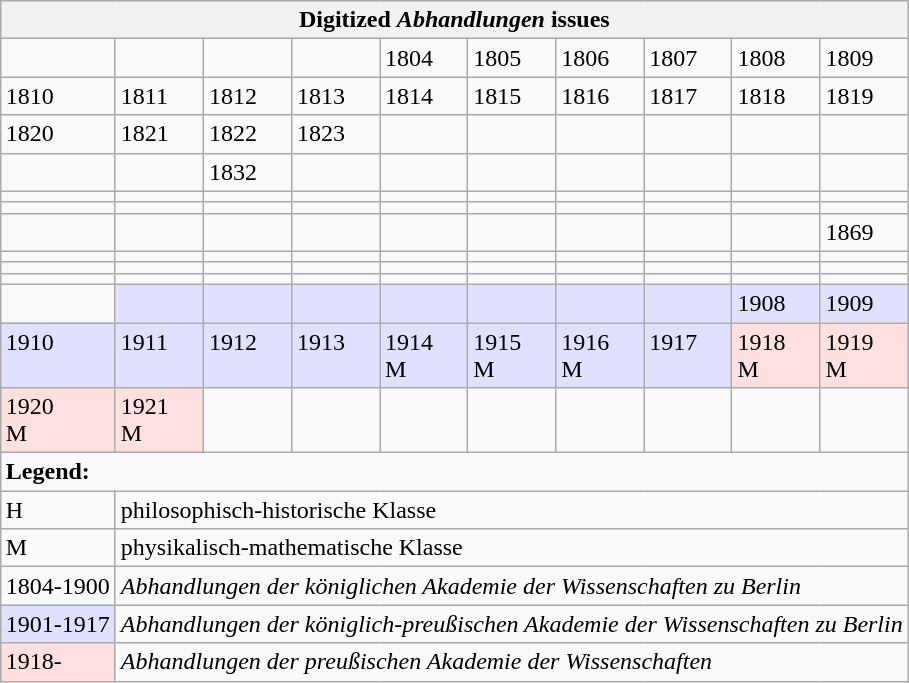<table align=right class="wikitable collapsible collapsed" style="text-align:left; margin: 1em">
<tr>
<th COLSPAN=10>Digitized <em>Abhandlungen</em> issues</th>
</tr>
<tr>
<td></td>
<td></td>
<td></td>
<td></td>
<td>1804</td>
<td>1805</td>
<td>1806</td>
<td>1807</td>
<td>1808</td>
<td>1809</td>
</tr>
<tr>
<td>1810</td>
<td>1811</td>
<td>1812</td>
<td>1813</td>
<td>1814</td>
<td>1815</td>
<td>1816</td>
<td>1817</td>
<td>1818</td>
<td>1819</td>
</tr>
<tr>
<td>1820</td>
<td>1821</td>
<td>1822</td>
<td>1823</td>
<td></td>
<td></td>
<td></td>
<td></td>
<td></td>
<td></td>
</tr>
<tr>
<td VALIGN=TOP></td>
<td VALIGN=TOP></td>
<td VALIGN=TOP>1832<br>   </td>
<td VALIGN=TOP></td>
<td VALIGN=TOP></td>
<td></td>
<td></td>
<td></td>
<td></td>
<td></td>
</tr>
<tr>
<td></td>
<td></td>
<td></td>
<td></td>
<td></td>
<td></td>
<td></td>
<td></td>
<td></td>
<td></td>
</tr>
<tr>
<td></td>
<td></td>
<td></td>
<td></td>
<td></td>
<td></td>
<td></td>
<td></td>
<td></td>
<td></td>
</tr>
<tr>
<td VALIGN=TOP></td>
<td VALIGN=TOP></td>
<td VALIGN=TOP></td>
<td VALIGN=TOP></td>
<td VALIGN=TOP></td>
<td VALIGN=TOP></td>
<td VALIGN=TOP></td>
<td VALIGN=TOP></td>
<td VALIGN=TOP></td>
<td VALIGN=TOP>1869<br> </td>
</tr>
<tr>
<td></td>
<td></td>
<td></td>
<td></td>
<td></td>
<td></td>
<td></td>
<td></td>
<td></td>
<td></td>
</tr>
<tr>
<td></td>
<td></td>
<td></td>
<td></td>
<td></td>
<td></td>
<td></td>
<td></td>
<td></td>
<td></td>
</tr>
<tr>
<td></td>
<td></td>
<td></td>
<td></td>
<td></td>
<td></td>
<td></td>
<td></td>
<td></td>
<td></td>
</tr>
<tr>
<td></td>
<td VALIGN=TOP STYLE="BACKGROUND:#E0E0FF"></td>
<td VALIGN=TOP STYLE="BACKGROUND:#E0E0FF"></td>
<td VALIGN=TOP STYLE="BACKGROUND:#E0E0FF"></td>
<td VALIGN=TOP STYLE="BACKGROUND:#E0E0FF"></td>
<td VALIGN=TOP STYLE="BACKGROUND:#E0E0FF"></td>
<td VALIGN=TOP STYLE="BACKGROUND:#E0E0FF"></td>
<td VALIGN=TOP STYLE="BACKGROUND:#E0E0FF"></td>
<td VALIGN=TOP STYLE="BACKGROUND:#E0E0FF">1908<br> </td>
<td VALIGN=TOP STYLE="BACKGROUND:#E0E0FF">1909<br> </td>
</tr>
<tr>
<td VALIGN=TOP STYLE="BACKGROUND:#E0E0FF">1910<br> </td>
<td VALIGN=TOP STYLE="BACKGROUND:#E0E0FF">1911<br> </td>
<td VALIGN=TOP STYLE="BACKGROUND:#E0E0FF">1912<br> </td>
<td VALIGN=TOP STYLE="BACKGROUND:#E0E0FF">1913<br> </td>
<td VALIGN=TOP STYLE="BACKGROUND:#E0E0FF">1914<br> M</td>
<td VALIGN=TOP STYLE="BACKGROUND:#E0E0FF">1915<br> M</td>
<td VALIGN=TOP STYLE="BACKGROUND:#E0E0FF">1916<br> M</td>
<td VALIGN=TOP STYLE="BACKGROUND:#E0E0FF">1917<br> </td>
<td VALIGN=TOP STYLE="BACKGROUND:#FFE0E0">1918<br> M</td>
<td VALIGN=TOP STYLE="BACKGROUND:#FFE0E0">1919<br> M</td>
</tr>
<tr>
<td VALIGN=TOP STYLE="BACKGROUND:#FFE0E0">1920<br> M</td>
<td VALIGN=TOP STYLE="BACKGROUND:#FFE0E0">1921<br> M</td>
<td></td>
<td></td>
<td></td>
<td></td>
<td></td>
<td></td>
<td></td>
<td></td>
</tr>
<tr>
<td COLSPAN=10><strong>Legend:</strong></td>
</tr>
<tr>
<td>H</td>
<td COLSPAN=9>philosophisch-historische Klasse</td>
</tr>
<tr>
<td>M</td>
<td COLSPAN=9>physikalisch-mathematische Klasse</td>
</tr>
<tr>
<td>1804-1900</td>
<td COLSPAN=9><em>Abhandlungen der königlichen Akademie der Wissenschaften zu Berlin</em></td>
</tr>
<tr>
<td STYLE="BACKGROUND:#E0E0FF">1901-1917</td>
<td COLSPAN=9><em>Abhandlungen der königlich-preußischen Akademie der Wissenschaften zu Berlin</em></td>
</tr>
<tr>
<td STYLE="BACKGROUND:#FFE0E0">1918-</td>
<td COLSPAN=9><em>Abhandlungen der preußischen Akademie der Wissenschaften</em></td>
</tr>
</table>
